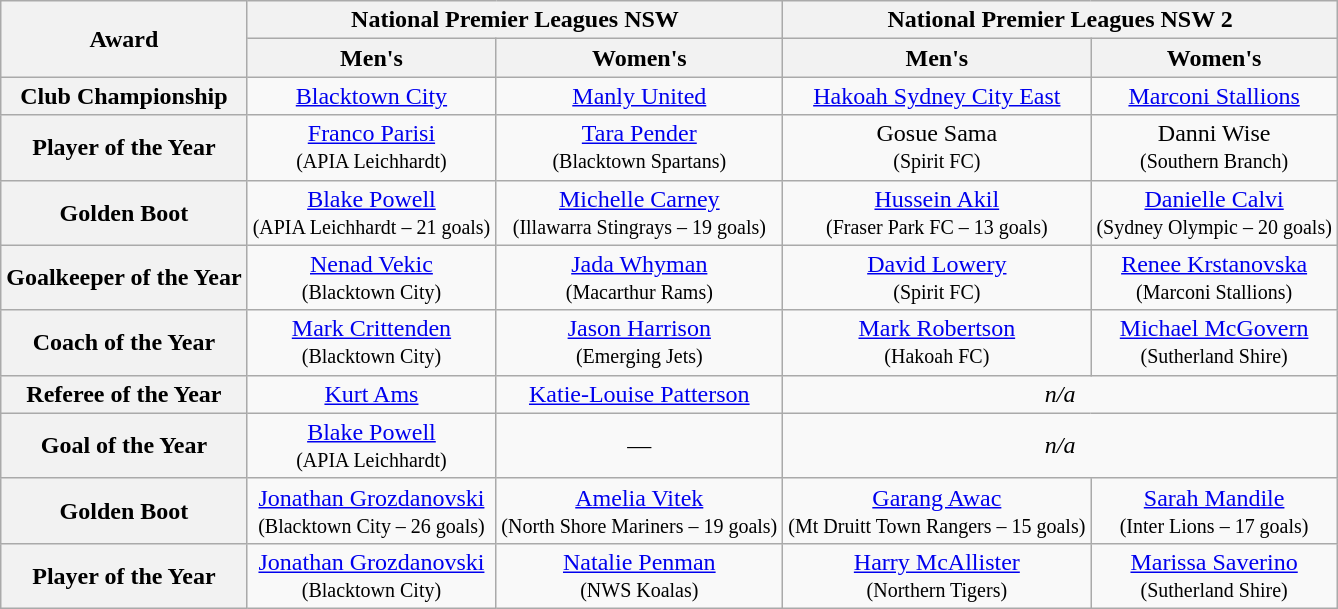<table class="wikitable" style="text-align:center;">
<tr>
<th rowspan=2>Award</th>
<th colspan=2>National Premier Leagues NSW</th>
<th colspan=2>National Premier Leagues NSW 2</th>
</tr>
<tr>
<th>Men's</th>
<th>Women's</th>
<th>Men's</th>
<th>Women's</th>
</tr>
<tr>
<th>Club Championship</th>
<td><a href='#'>Blacktown City</a></td>
<td><a href='#'>Manly United</a></td>
<td><a href='#'>Hakoah Sydney City East</a></td>
<td><a href='#'>Marconi Stallions</a></td>
</tr>
<tr>
<th>Player of the Year</th>
<td><a href='#'>Franco Parisi</a> <br><small>(APIA Leichhardt)</small></td>
<td><a href='#'>Tara Pender</a> <br><small>(Blacktown Spartans)</small></td>
<td>Gosue Sama <br><small>(Spirit FC)</small></td>
<td>Danni Wise <br><small>(Southern Branch)</small></td>
</tr>
<tr>
<th>Golden Boot</th>
<td><a href='#'>Blake Powell</a> <br><small>(APIA Leichhardt – 21 goals)</small></td>
<td><a href='#'>Michelle Carney</a> <br><small>(Illawarra Stingrays – 19 goals)</small></td>
<td><a href='#'>Hussein Akil</a> <br><small>(Fraser Park FC – 13 goals)</small></td>
<td><a href='#'>Danielle Calvi</a> <br><small>(Sydney Olympic – 20 goals)</small></td>
</tr>
<tr>
<th>Goalkeeper of the Year</th>
<td><a href='#'>Nenad Vekic</a> <br><small>(Blacktown City)</small></td>
<td><a href='#'>Jada Whyman</a> <br><small>(Macarthur Rams)</small></td>
<td><a href='#'>David Lowery</a> <br><small>(Spirit FC)</small></td>
<td><a href='#'>Renee Krstanovska</a> <br><small>(Marconi Stallions)</small></td>
</tr>
<tr>
<th>Coach of the Year</th>
<td><a href='#'>Mark Crittenden</a> <br><small>(Blacktown City)</small></td>
<td><a href='#'>Jason Harrison</a> <br><small>(Emerging Jets)</small></td>
<td><a href='#'>Mark Robertson</a> <br><small>(Hakoah FC)</small></td>
<td><a href='#'>Michael McGovern</a> <br><small>(Sutherland Shire)</small></td>
</tr>
<tr>
<th>Referee of the Year</th>
<td><a href='#'>Kurt Ams</a></td>
<td><a href='#'>Katie-Louise Patterson</a></td>
<td colspan=2><em>n/a</em></td>
</tr>
<tr>
<th>Goal of the Year</th>
<td><a href='#'>Blake Powell</a> <br><small>(APIA Leichhardt)</small></td>
<td>—</td>
<td colspan=2><em>n/a</em></td>
</tr>
<tr>
<th> Golden Boot</th>
<td><a href='#'>Jonathan Grozdanovski</a> <br><small>(Blacktown City – 26 goals)</small></td>
<td><a href='#'>Amelia Vitek</a> <br><small>(North Shore Mariners – 19 goals)</small></td>
<td><a href='#'>Garang Awac</a> <br><small>(Mt Druitt Town Rangers – 15 goals)</small></td>
<td><a href='#'>Sarah Mandile</a> <br><small>(Inter Lions – 17 goals)</small></td>
</tr>
<tr>
<th> Player of the Year</th>
<td><a href='#'>Jonathan Grozdanovski</a> <br><small>(Blacktown City)</small></td>
<td><a href='#'>Natalie Penman</a> <br><small>(NWS Koalas)</small></td>
<td><a href='#'>Harry McAllister</a> <br><small>(Northern Tigers)</small></td>
<td><a href='#'>Marissa Saverino</a> <br><small>(Sutherland Shire)</small></td>
</tr>
</table>
